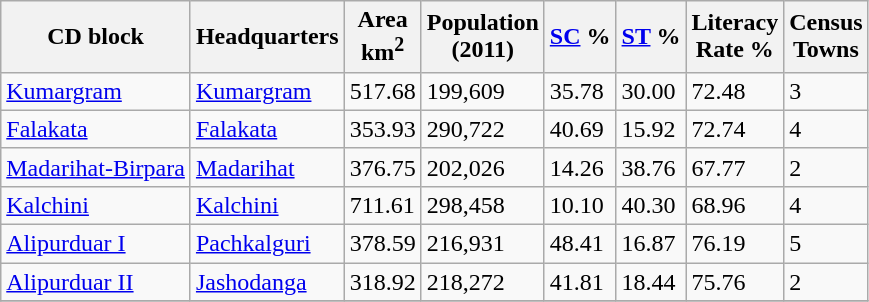<table class="wikitable sortable">
<tr>
<th>CD block</th>
<th>Headquarters</th>
<th>Area<br>km<sup>2</sup></th>
<th>Population<br>(2011)</th>
<th><a href='#'>SC</a> %</th>
<th><a href='#'>ST</a> %</th>
<th>Literacy<br> Rate %</th>
<th>Census<br>Towns</th>
</tr>
<tr>
<td><a href='#'>Kumargram</a></td>
<td><a href='#'>Kumargram</a></td>
<td>517.68</td>
<td>199,609</td>
<td>35.78</td>
<td>30.00</td>
<td>72.48</td>
<td>3</td>
</tr>
<tr>
<td><a href='#'>Falakata</a></td>
<td><a href='#'>Falakata</a></td>
<td>353.93</td>
<td>290,722</td>
<td>40.69</td>
<td>15.92</td>
<td>72.74</td>
<td>4</td>
</tr>
<tr>
<td><a href='#'>Madarihat-Birpara</a></td>
<td><a href='#'>Madarihat</a></td>
<td>376.75</td>
<td>202,026</td>
<td>14.26</td>
<td>38.76</td>
<td>67.77</td>
<td>2</td>
</tr>
<tr>
<td><a href='#'>Kalchini</a></td>
<td><a href='#'>Kalchini</a></td>
<td>711.61</td>
<td>298,458</td>
<td>10.10</td>
<td>40.30</td>
<td>68.96</td>
<td>4</td>
</tr>
<tr>
<td><a href='#'>Alipurduar I</a></td>
<td><a href='#'>Pachkalguri</a></td>
<td>378.59</td>
<td>216,931</td>
<td>48.41</td>
<td>16.87</td>
<td>76.19</td>
<td>5</td>
</tr>
<tr>
<td><a href='#'>Alipurduar II</a></td>
<td><a href='#'>Jashodanga</a></td>
<td>318.92</td>
<td>218,272</td>
<td>41.81</td>
<td>18.44</td>
<td>75.76</td>
<td>2</td>
</tr>
<tr>
</tr>
</table>
